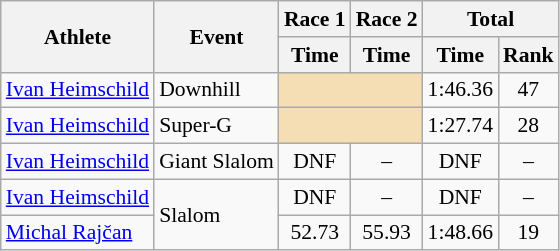<table class="wikitable" style="font-size:90%">
<tr>
<th rowspan="2">Athlete</th>
<th rowspan="2">Event</th>
<th>Race 1</th>
<th>Race 2</th>
<th colspan="2">Total</th>
</tr>
<tr>
<th>Time</th>
<th>Time</th>
<th>Time</th>
<th>Rank</th>
</tr>
<tr>
<td><a href='#'>Ivan Heimschild</a></td>
<td>Downhill</td>
<td colspan="2" bgcolor="wheat"></td>
<td align="center">1:46.36</td>
<td align="center">47</td>
</tr>
<tr>
<td><a href='#'>Ivan Heimschild</a></td>
<td>Super-G</td>
<td colspan="2" bgcolor="wheat"></td>
<td align="center">1:27.74</td>
<td align="center">28</td>
</tr>
<tr>
<td><a href='#'>Ivan Heimschild</a></td>
<td>Giant Slalom</td>
<td align="center">DNF</td>
<td align="center">–</td>
<td align="center">DNF</td>
<td align="center">–</td>
</tr>
<tr>
<td><a href='#'>Ivan Heimschild</a></td>
<td rowspan="2">Slalom</td>
<td align="center">DNF</td>
<td align="center">–</td>
<td align="center">DNF</td>
<td align="center">–</td>
</tr>
<tr>
<td><a href='#'>Michal Rajčan</a></td>
<td align="center">52.73</td>
<td align="center">55.93</td>
<td align="center">1:48.66</td>
<td align="center">19</td>
</tr>
</table>
